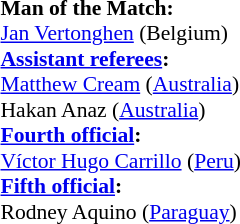<table width=50% style="font-size: 90%">
<tr>
<td><br><strong>Man of the Match:</strong>
<br><a href='#'>Jan Vertonghen</a> (Belgium)<br><strong><a href='#'>Assistant referees</a>:</strong>
<br><a href='#'>Matthew Cream</a> (<a href='#'>Australia</a>)
<br>Hakan Anaz (<a href='#'>Australia</a>)
<br><strong><a href='#'>Fourth official</a>:</strong>
<br><a href='#'>Víctor Hugo Carrillo</a> (<a href='#'>Peru</a>)
<br><strong><a href='#'>Fifth official</a>:</strong>
<br>Rodney Aquino (<a href='#'>Paraguay</a>)</td>
</tr>
</table>
